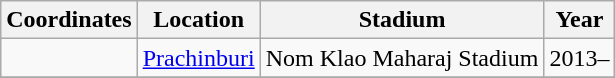<table class="wikitable sortable">
<tr>
<th>Coordinates</th>
<th>Location</th>
<th>Stadium</th>
<th>Year</th>
</tr>
<tr>
<td></td>
<td><a href='#'>Prachinburi</a></td>
<td>Nom Klao Maharaj Stadium</td>
<td>2013–</td>
</tr>
<tr>
</tr>
</table>
